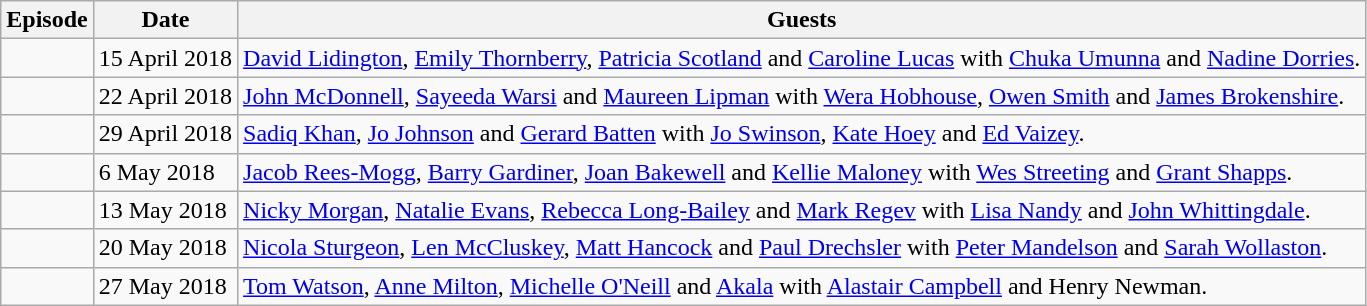<table class="wikitable">
<tr>
<th><strong>Episode</strong></th>
<th><strong>Date</strong></th>
<th><strong>Guests</strong></th>
</tr>
<tr>
<td></td>
<td>15 April 2018</td>
<td><a href='#'>David Lidington</a>, <a href='#'>Emily Thornberry</a>, <a href='#'>Patricia Scotland</a> and <a href='#'>Caroline Lucas</a> with <a href='#'>Chuka Umunna</a> and <a href='#'>Nadine Dorries</a>.</td>
</tr>
<tr>
<td></td>
<td>22 April 2018</td>
<td><a href='#'>John McDonnell</a>, <a href='#'>Sayeeda Warsi</a> and <a href='#'>Maureen Lipman</a> with <a href='#'>Wera Hobhouse</a>, <a href='#'>Owen Smith</a> and <a href='#'>James Brokenshire</a>.</td>
</tr>
<tr>
<td></td>
<td>29 April 2018</td>
<td><a href='#'>Sadiq Khan</a>, <a href='#'>Jo Johnson</a> and <a href='#'>Gerard Batten</a> with <a href='#'>Jo Swinson</a>, <a href='#'>Kate Hoey</a> and <a href='#'>Ed Vaizey</a>.</td>
</tr>
<tr>
<td></td>
<td>6 May 2018</td>
<td><a href='#'>Jacob Rees-Mogg</a>, <a href='#'>Barry Gardiner</a>, <a href='#'>Joan Bakewell</a> and <a href='#'>Kellie Maloney</a> with <a href='#'>Wes Streeting</a> and <a href='#'>Grant Shapps</a>.</td>
</tr>
<tr>
<td></td>
<td>13 May 2018</td>
<td><a href='#'>Nicky Morgan</a>, <a href='#'>Natalie Evans</a>, <a href='#'>Rebecca Long-Bailey</a> and <a href='#'>Mark Regev</a> with <a href='#'>Lisa Nandy</a> and <a href='#'>John Whittingdale</a>.</td>
</tr>
<tr>
<td></td>
<td>20 May 2018</td>
<td><a href='#'>Nicola Sturgeon</a>, <a href='#'>Len McCluskey</a>, <a href='#'>Matt Hancock</a> and <a href='#'>Paul Drechsler</a> with <a href='#'>Peter Mandelson</a> and <a href='#'>Sarah Wollaston</a>.</td>
</tr>
<tr>
<td></td>
<td>27 May 2018</td>
<td><a href='#'>Tom Watson</a>, <a href='#'>Anne Milton</a>, <a href='#'>Michelle O'Neill</a> and <a href='#'>Akala</a> with <a href='#'>Alastair Campbell</a> and Henry Newman.</td>
</tr>
</table>
